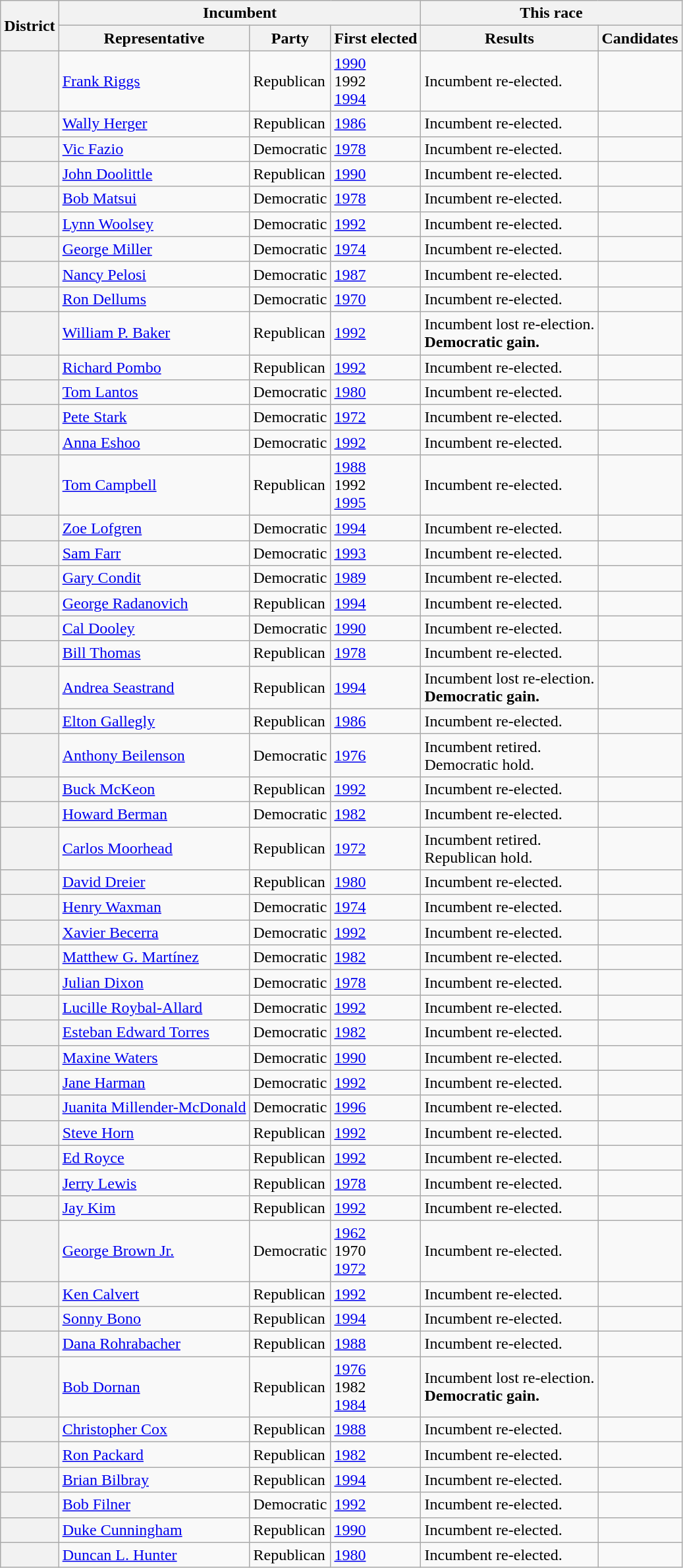<table class=wikitable>
<tr>
<th rowspan=2>District</th>
<th colspan=3>Incumbent</th>
<th colspan=2>This race</th>
</tr>
<tr>
<th>Representative</th>
<th>Party</th>
<th>First elected</th>
<th>Results</th>
<th>Candidates</th>
</tr>
<tr>
<th></th>
<td><a href='#'>Frank Riggs</a></td>
<td>Republican</td>
<td><a href='#'>1990</a><br>1992 <br><a href='#'>1994</a></td>
<td>Incumbent re-elected.</td>
<td nowrap></td>
</tr>
<tr>
<th></th>
<td><a href='#'>Wally Herger</a></td>
<td>Republican</td>
<td><a href='#'>1986</a></td>
<td>Incumbent re-elected.</td>
<td nowrap></td>
</tr>
<tr>
<th></th>
<td><a href='#'>Vic Fazio</a></td>
<td>Democratic</td>
<td><a href='#'>1978</a></td>
<td>Incumbent re-elected.</td>
<td nowrap></td>
</tr>
<tr>
<th></th>
<td><a href='#'>John Doolittle</a></td>
<td>Republican</td>
<td><a href='#'>1990</a></td>
<td>Incumbent re-elected.</td>
<td nowrap></td>
</tr>
<tr>
<th></th>
<td><a href='#'>Bob Matsui</a></td>
<td>Democratic</td>
<td><a href='#'>1978</a></td>
<td>Incumbent re-elected.</td>
<td nowrap></td>
</tr>
<tr>
<th></th>
<td><a href='#'>Lynn Woolsey</a></td>
<td>Democratic</td>
<td><a href='#'>1992</a></td>
<td>Incumbent re-elected.</td>
<td nowrap></td>
</tr>
<tr>
<th></th>
<td><a href='#'>George Miller</a></td>
<td>Democratic</td>
<td><a href='#'>1974</a></td>
<td>Incumbent re-elected.</td>
<td nowrap></td>
</tr>
<tr>
<th></th>
<td><a href='#'>Nancy Pelosi</a></td>
<td>Democratic</td>
<td><a href='#'>1987 </a></td>
<td>Incumbent re-elected.</td>
<td nowrap></td>
</tr>
<tr>
<th></th>
<td><a href='#'>Ron Dellums</a></td>
<td>Democratic</td>
<td><a href='#'>1970</a></td>
<td>Incumbent re-elected.</td>
<td nowrap></td>
</tr>
<tr>
<th></th>
<td><a href='#'>William P. Baker</a></td>
<td>Republican</td>
<td><a href='#'>1992</a></td>
<td>Incumbent lost re-election.<br><strong>Democratic gain.</strong></td>
<td nowrap></td>
</tr>
<tr>
<th></th>
<td><a href='#'>Richard Pombo</a></td>
<td>Republican</td>
<td><a href='#'>1992</a></td>
<td>Incumbent re-elected.</td>
<td nowrap></td>
</tr>
<tr>
<th></th>
<td><a href='#'>Tom Lantos</a></td>
<td>Democratic</td>
<td><a href='#'>1980</a></td>
<td>Incumbent re-elected.</td>
<td nowrap></td>
</tr>
<tr>
<th></th>
<td><a href='#'>Pete Stark</a></td>
<td>Democratic</td>
<td><a href='#'>1972</a></td>
<td>Incumbent re-elected.</td>
<td nowrap></td>
</tr>
<tr>
<th></th>
<td><a href='#'>Anna Eshoo</a></td>
<td>Democratic</td>
<td><a href='#'>1992</a></td>
<td>Incumbent re-elected.</td>
<td nowrap></td>
</tr>
<tr>
<th></th>
<td><a href='#'>Tom Campbell</a></td>
<td>Republican</td>
<td><a href='#'>1988</a><br>1992 <br><a href='#'>1995 </a></td>
<td>Incumbent re-elected.</td>
<td nowrap></td>
</tr>
<tr>
<th></th>
<td><a href='#'>Zoe Lofgren</a></td>
<td>Democratic</td>
<td><a href='#'>1994</a></td>
<td>Incumbent re-elected.</td>
<td nowrap></td>
</tr>
<tr>
<th></th>
<td><a href='#'>Sam Farr</a></td>
<td>Democratic</td>
<td><a href='#'>1993</a></td>
<td>Incumbent re-elected.</td>
<td nowrap></td>
</tr>
<tr>
<th></th>
<td><a href='#'>Gary Condit</a></td>
<td>Democratic</td>
<td><a href='#'>1989</a></td>
<td>Incumbent re-elected.</td>
<td nowrap></td>
</tr>
<tr>
<th></th>
<td><a href='#'>George Radanovich</a></td>
<td>Republican</td>
<td><a href='#'>1994</a></td>
<td>Incumbent re-elected.</td>
<td nowrap></td>
</tr>
<tr>
<th></th>
<td><a href='#'>Cal Dooley</a></td>
<td>Democratic</td>
<td><a href='#'>1990</a></td>
<td>Incumbent re-elected.</td>
<td nowrap></td>
</tr>
<tr>
<th></th>
<td><a href='#'>Bill Thomas</a></td>
<td>Republican</td>
<td><a href='#'>1978</a></td>
<td>Incumbent re-elected.</td>
<td nowrap></td>
</tr>
<tr>
<th></th>
<td><a href='#'>Andrea Seastrand</a></td>
<td>Republican</td>
<td><a href='#'>1994</a></td>
<td>Incumbent lost re-election.<br><strong>Democratic gain.</strong></td>
<td nowrap><br></td>
</tr>
<tr>
<th></th>
<td><a href='#'>Elton Gallegly</a></td>
<td>Republican</td>
<td><a href='#'>1986</a></td>
<td>Incumbent re-elected.</td>
<td nowrap></td>
</tr>
<tr>
<th></th>
<td><a href='#'>Anthony Beilenson</a></td>
<td>Democratic</td>
<td><a href='#'>1976</a></td>
<td>Incumbent retired.<br>Democratic hold.</td>
<td nowrap></td>
</tr>
<tr>
<th></th>
<td><a href='#'>Buck McKeon</a></td>
<td>Republican</td>
<td><a href='#'>1992</a></td>
<td>Incumbent re-elected.</td>
<td nowrap></td>
</tr>
<tr>
<th></th>
<td><a href='#'>Howard Berman</a></td>
<td>Democratic</td>
<td><a href='#'>1982</a></td>
<td>Incumbent re-elected.</td>
<td nowrap></td>
</tr>
<tr>
<th></th>
<td><a href='#'>Carlos Moorhead</a></td>
<td>Republican</td>
<td><a href='#'>1972</a></td>
<td>Incumbent retired.<br>Republican hold.</td>
<td nowrap></td>
</tr>
<tr>
<th></th>
<td><a href='#'>David Dreier</a></td>
<td>Republican</td>
<td><a href='#'>1980</a></td>
<td>Incumbent re-elected.</td>
<td nowrap></td>
</tr>
<tr>
<th></th>
<td><a href='#'>Henry Waxman</a></td>
<td>Democratic</td>
<td><a href='#'>1974</a></td>
<td>Incumbent re-elected.</td>
<td nowrap></td>
</tr>
<tr>
<th></th>
<td><a href='#'>Xavier Becerra</a></td>
<td>Democratic</td>
<td><a href='#'>1992</a></td>
<td>Incumbent re-elected.</td>
<td nowrap></td>
</tr>
<tr>
<th></th>
<td><a href='#'>Matthew G. Martínez</a></td>
<td>Democratic</td>
<td><a href='#'>1982</a></td>
<td>Incumbent re-elected.</td>
<td nowrap></td>
</tr>
<tr>
<th></th>
<td><a href='#'>Julian Dixon</a></td>
<td>Democratic</td>
<td><a href='#'>1978</a></td>
<td>Incumbent re-elected.</td>
<td nowrap></td>
</tr>
<tr>
<th></th>
<td><a href='#'>Lucille Roybal-Allard</a></td>
<td>Democratic</td>
<td><a href='#'>1992</a></td>
<td>Incumbent re-elected.</td>
<td nowrap></td>
</tr>
<tr>
<th></th>
<td><a href='#'>Esteban Edward Torres</a></td>
<td>Democratic</td>
<td><a href='#'>1982</a></td>
<td>Incumbent re-elected.</td>
<td nowrap></td>
</tr>
<tr>
<th></th>
<td><a href='#'>Maxine Waters</a></td>
<td>Democratic</td>
<td><a href='#'>1990</a></td>
<td>Incumbent re-elected.</td>
<td nowrap></td>
</tr>
<tr>
<th></th>
<td><a href='#'>Jane Harman</a></td>
<td>Democratic</td>
<td><a href='#'>1992</a></td>
<td>Incumbent re-elected.</td>
<td nowrap></td>
</tr>
<tr>
<th></th>
<td><a href='#'>Juanita Millender-McDonald</a></td>
<td>Democratic</td>
<td><a href='#'>1996 </a></td>
<td>Incumbent re-elected.</td>
<td nowrap></td>
</tr>
<tr>
<th></th>
<td><a href='#'>Steve Horn</a></td>
<td>Republican</td>
<td><a href='#'>1992</a></td>
<td>Incumbent re-elected.</td>
<td nowrap></td>
</tr>
<tr>
<th></th>
<td><a href='#'>Ed Royce</a></td>
<td>Republican</td>
<td><a href='#'>1992</a></td>
<td>Incumbent re-elected.</td>
<td nowrap></td>
</tr>
<tr>
<th></th>
<td><a href='#'>Jerry Lewis</a></td>
<td>Republican</td>
<td><a href='#'>1978</a></td>
<td>Incumbent re-elected.</td>
<td nowrap></td>
</tr>
<tr>
<th></th>
<td><a href='#'>Jay Kim</a></td>
<td>Republican</td>
<td><a href='#'>1992</a></td>
<td>Incumbent re-elected.</td>
<td nowrap></td>
</tr>
<tr>
<th></th>
<td><a href='#'>George Brown Jr.</a></td>
<td>Democratic</td>
<td><a href='#'>1962</a><br>1970 <br><a href='#'>1972</a></td>
<td>Incumbent re-elected.</td>
<td nowrap></td>
</tr>
<tr>
<th></th>
<td><a href='#'>Ken Calvert</a></td>
<td>Republican</td>
<td><a href='#'>1992</a></td>
<td>Incumbent re-elected.</td>
<td nowrap></td>
</tr>
<tr>
<th></th>
<td><a href='#'>Sonny Bono</a></td>
<td>Republican</td>
<td><a href='#'>1994</a></td>
<td>Incumbent re-elected.</td>
<td nowrap></td>
</tr>
<tr>
<th></th>
<td><a href='#'>Dana Rohrabacher</a></td>
<td>Republican</td>
<td><a href='#'>1988</a></td>
<td>Incumbent re-elected.</td>
<td nowrap></td>
</tr>
<tr>
<th></th>
<td><a href='#'>Bob Dornan</a></td>
<td>Republican</td>
<td><a href='#'>1976</a><br>1982 <br><a href='#'>1984</a></td>
<td>Incumbent lost re-election.<br><strong>Democratic gain.</strong></td>
<td nowrap></td>
</tr>
<tr>
<th></th>
<td><a href='#'>Christopher Cox</a></td>
<td>Republican</td>
<td><a href='#'>1988</a></td>
<td>Incumbent re-elected.</td>
<td nowrap></td>
</tr>
<tr>
<th></th>
<td><a href='#'>Ron Packard</a></td>
<td>Republican</td>
<td><a href='#'>1982</a></td>
<td>Incumbent re-elected.</td>
<td nowrap></td>
</tr>
<tr>
<th></th>
<td><a href='#'>Brian Bilbray</a></td>
<td>Republican</td>
<td><a href='#'>1994</a></td>
<td>Incumbent re-elected.</td>
<td nowrap></td>
</tr>
<tr>
<th></th>
<td><a href='#'>Bob Filner</a></td>
<td>Democratic</td>
<td><a href='#'>1992</a></td>
<td>Incumbent re-elected.</td>
<td nowrap></td>
</tr>
<tr>
<th></th>
<td><a href='#'>Duke Cunningham</a></td>
<td>Republican</td>
<td><a href='#'>1990</a></td>
<td>Incumbent re-elected.</td>
<td nowrap></td>
</tr>
<tr>
<th></th>
<td><a href='#'>Duncan L. Hunter</a></td>
<td>Republican</td>
<td><a href='#'>1980</a></td>
<td>Incumbent re-elected.</td>
<td nowrap></td>
</tr>
</table>
